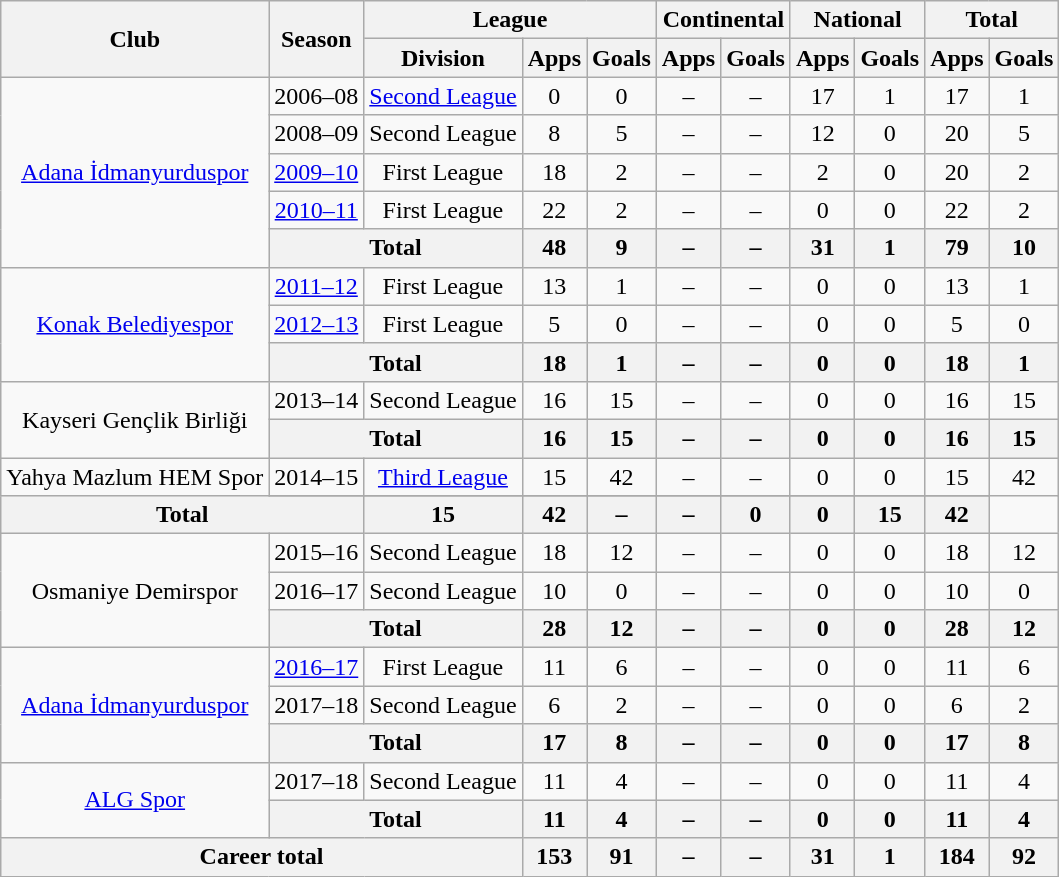<table class="wikitable" style="text-align: center;">
<tr>
<th rowspan=2>Club</th>
<th rowspan=2>Season</th>
<th colspan=3>League</th>
<th colspan=2>Continental</th>
<th colspan=2>National</th>
<th colspan=2>Total</th>
</tr>
<tr>
<th>Division</th>
<th>Apps</th>
<th>Goals</th>
<th>Apps</th>
<th>Goals</th>
<th>Apps</th>
<th>Goals</th>
<th>Apps</th>
<th>Goals</th>
</tr>
<tr>
<td rowspan=5><a href='#'>Adana İdmanyurduspor</a></td>
<td>2006–08</td>
<td><a href='#'>Second League</a></td>
<td>0</td>
<td>0</td>
<td>–</td>
<td>–</td>
<td>17</td>
<td>1</td>
<td>17</td>
<td>1</td>
</tr>
<tr>
<td>2008–09</td>
<td>Second League</td>
<td>8</td>
<td>5</td>
<td>–</td>
<td>–</td>
<td>12</td>
<td>0</td>
<td>20</td>
<td>5</td>
</tr>
<tr>
<td><a href='#'>2009–10</a></td>
<td>First League</td>
<td>18</td>
<td>2</td>
<td>–</td>
<td>–</td>
<td>2</td>
<td>0</td>
<td>20</td>
<td>2</td>
</tr>
<tr>
<td><a href='#'>2010–11</a></td>
<td>First League</td>
<td>22</td>
<td>2</td>
<td>–</td>
<td>–</td>
<td>0</td>
<td>0</td>
<td>22</td>
<td>2</td>
</tr>
<tr>
<th colspan=2>Total</th>
<th>48</th>
<th>9</th>
<th>–</th>
<th>–</th>
<th>31</th>
<th>1</th>
<th>79</th>
<th>10</th>
</tr>
<tr>
<td rowspan=3><a href='#'>Konak Belediyespor</a></td>
<td><a href='#'>2011–12</a></td>
<td>First League</td>
<td>13</td>
<td>1</td>
<td>–</td>
<td>–</td>
<td>0</td>
<td>0</td>
<td>13</td>
<td>1</td>
</tr>
<tr>
<td><a href='#'>2012–13</a></td>
<td>First League</td>
<td>5</td>
<td>0</td>
<td>–</td>
<td>–</td>
<td>0</td>
<td>0</td>
<td>5</td>
<td>0</td>
</tr>
<tr>
<th colspan=2>Total</th>
<th>18</th>
<th>1</th>
<th>–</th>
<th>–</th>
<th>0</th>
<th>0</th>
<th>18</th>
<th>1</th>
</tr>
<tr>
<td rowspan=2>Kayseri Gençlik Birliği</td>
<td>2013–14</td>
<td>Second League</td>
<td>16</td>
<td>15</td>
<td>–</td>
<td>–</td>
<td>0</td>
<td>0</td>
<td>16</td>
<td>15</td>
</tr>
<tr>
<th colspan=2>Total</th>
<th>16</th>
<th>15</th>
<th>–</th>
<th>–</th>
<th>0</th>
<th>0</th>
<th>16</th>
<th>15</th>
</tr>
<tr>
<td rowspan=2>Yahya Mazlum HEM Spor</td>
<td>2014–15</td>
<td><a href='#'>Third League</a></td>
<td>15</td>
<td>42</td>
<td>–</td>
<td>–</td>
<td>0</td>
<td>0</td>
<td>15</td>
<td>42</td>
</tr>
<tr>
</tr>
<tr>
<th colspan=2>Total</th>
<th>15</th>
<th>42</th>
<th>–</th>
<th>–</th>
<th>0</th>
<th>0</th>
<th>15</th>
<th>42</th>
</tr>
<tr>
<td rowspan=3>Osmaniye Demirspor</td>
<td>2015–16</td>
<td>Second League</td>
<td>18</td>
<td>12</td>
<td>–</td>
<td>–</td>
<td>0</td>
<td>0</td>
<td>18</td>
<td>12</td>
</tr>
<tr>
<td>2016–17</td>
<td>Second League</td>
<td>10</td>
<td>0</td>
<td>–</td>
<td>–</td>
<td>0</td>
<td>0</td>
<td>10</td>
<td>0</td>
</tr>
<tr>
<th colspan=2>Total</th>
<th>28</th>
<th>12</th>
<th>–</th>
<th>–</th>
<th>0</th>
<th>0</th>
<th>28</th>
<th>12</th>
</tr>
<tr>
<td rowspan=3><a href='#'>Adana İdmanyurduspor</a></td>
<td><a href='#'>2016–17</a></td>
<td>First League</td>
<td>11</td>
<td>6</td>
<td>–</td>
<td>–</td>
<td>0</td>
<td>0</td>
<td>11</td>
<td>6</td>
</tr>
<tr>
<td>2017–18</td>
<td>Second League</td>
<td>6</td>
<td>2</td>
<td>–</td>
<td>–</td>
<td>0</td>
<td>0</td>
<td>6</td>
<td>2</td>
</tr>
<tr>
<th colspan=2>Total</th>
<th>17</th>
<th>8</th>
<th>–</th>
<th>–</th>
<th>0</th>
<th>0</th>
<th>17</th>
<th>8</th>
</tr>
<tr>
<td rowspan=2><a href='#'>ALG Spor</a></td>
<td>2017–18</td>
<td>Second League</td>
<td>11</td>
<td>4</td>
<td>–</td>
<td>–</td>
<td>0</td>
<td>0</td>
<td>11</td>
<td>4</td>
</tr>
<tr>
<th colspan=2>Total</th>
<th>11</th>
<th>4</th>
<th>–</th>
<th>–</th>
<th>0</th>
<th>0</th>
<th>11</th>
<th>4</th>
</tr>
<tr>
<th colspan=3>Career total</th>
<th>153</th>
<th>91</th>
<th>–</th>
<th>–</th>
<th>31</th>
<th>1</th>
<th>184</th>
<th>92</th>
</tr>
</table>
